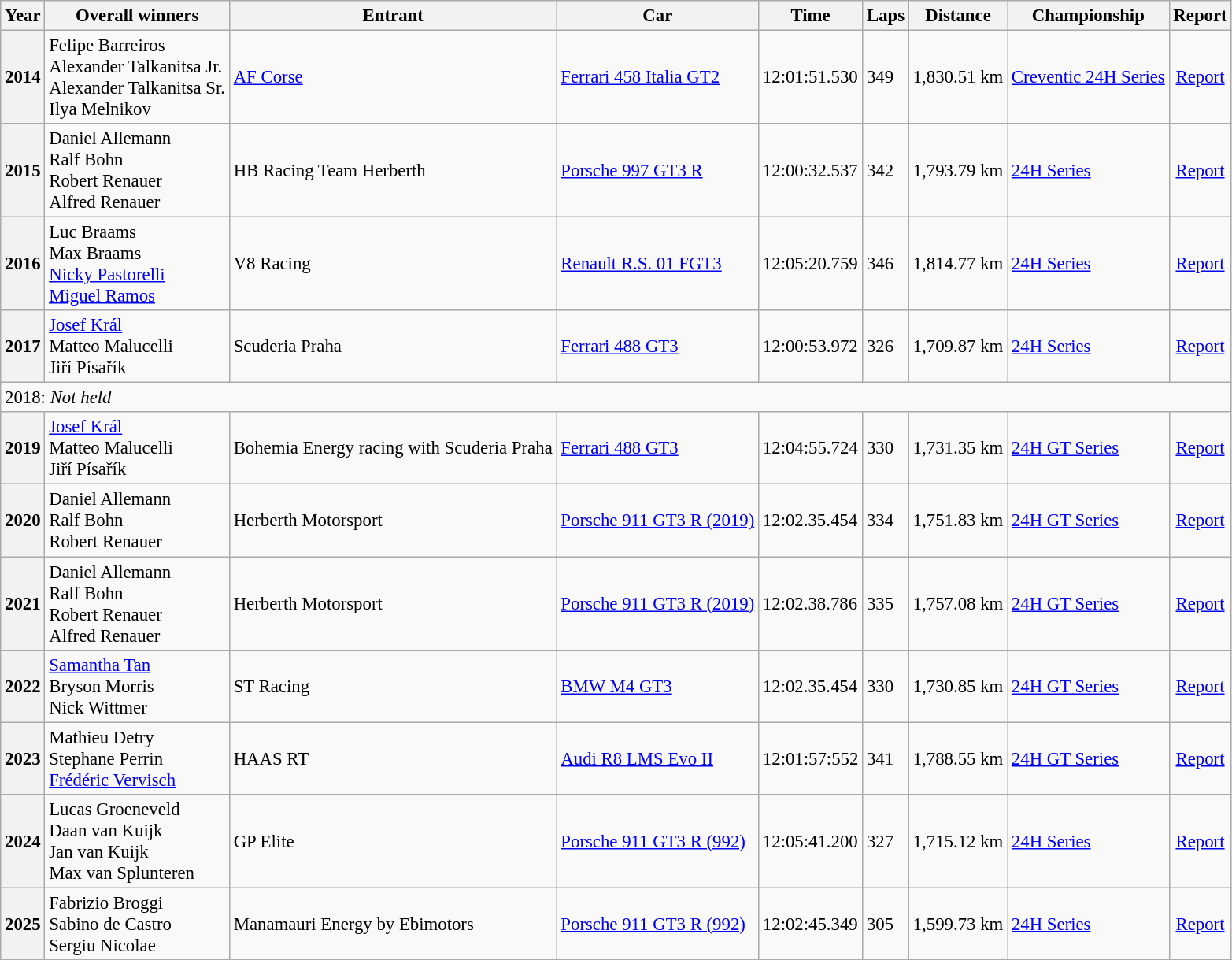<table class="wikitable" style="font-size: 95%;">
<tr>
<th>Year</th>
<th>Overall winners</th>
<th>Entrant</th>
<th>Car</th>
<th>Time</th>
<th>Laps</th>
<th>Distance</th>
<th>Championship</th>
<th>Report</th>
</tr>
<tr>
<th>2014</th>
<td> Felipe Barreiros<br> Alexander Talkanitsa Jr.<br> Alexander Talkanitsa Sr.<br> Ilya Melnikov</td>
<td> <a href='#'>AF Corse</a></td>
<td><a href='#'>Ferrari 458 Italia GT2</a></td>
<td>12:01:51.530</td>
<td>349</td>
<td>1,830.51 km</td>
<td><a href='#'>Creventic 24H Series</a></td>
<td align="center"><a href='#'>Report</a></td>
</tr>
<tr>
<th>2015</th>
<td> Daniel Allemann<br> Ralf Bohn<br> Robert Renauer<br> Alfred Renauer</td>
<td> HB Racing Team Herberth</td>
<td><a href='#'>Porsche 997 GT3 R</a></td>
<td>12:00:32.537</td>
<td>342</td>
<td>1,793.79 km</td>
<td><a href='#'>24H Series</a></td>
<td align="center"><a href='#'>Report</a></td>
</tr>
<tr>
<th>2016</th>
<td> Luc Braams<br> Max Braams<br> <a href='#'>Nicky Pastorelli</a><br> <a href='#'>Miguel Ramos</a></td>
<td> V8 Racing</td>
<td><a href='#'>Renault R.S. 01 FGT3</a></td>
<td>12:05:20.759</td>
<td>346</td>
<td>1,814.77 km</td>
<td><a href='#'>24H Series</a></td>
<td align="center"><a href='#'>Report</a></td>
</tr>
<tr>
<th>2017</th>
<td> <a href='#'>Josef Král</a><br> Matteo Malucelli<br> Jiří Písařík</td>
<td> Scuderia Praha</td>
<td><a href='#'>Ferrari 488 GT3</a></td>
<td>12:00:53.972</td>
<td>326</td>
<td>1,709.87 km</td>
<td><a href='#'>24H Series</a></td>
<td align="center"><a href='#'>Report</a></td>
</tr>
<tr>
<td colspan=9>2018: <em>Not held</em></td>
</tr>
<tr>
<th>2019</th>
<td> <a href='#'>Josef Král</a><br> Matteo Malucelli<br> Jiří Písařík</td>
<td> Bohemia Energy racing with Scuderia Praha</td>
<td><a href='#'>Ferrari 488 GT3</a></td>
<td>12:04:55.724</td>
<td>330</td>
<td>1,731.35 km</td>
<td><a href='#'>24H GT Series</a></td>
<td align="center"><a href='#'>Report</a></td>
</tr>
<tr>
<th>2020</th>
<td> Daniel Allemann<br> Ralf Bohn<br> Robert Renauer</td>
<td> Herberth Motorsport</td>
<td><a href='#'>Porsche 911 GT3 R (2019)</a></td>
<td>12:02.35.454</td>
<td>334</td>
<td>1,751.83 km</td>
<td><a href='#'>24H GT Series</a></td>
<td align="center"><a href='#'>Report</a></td>
</tr>
<tr>
<th>2021</th>
<td> Daniel Allemann<br> Ralf Bohn<br> Robert Renauer<br> Alfred Renauer</td>
<td> Herberth Motorsport</td>
<td><a href='#'>Porsche 911 GT3 R (2019)</a></td>
<td>12:02.38.786</td>
<td>335</td>
<td>1,757.08 km</td>
<td><a href='#'>24H GT Series</a></td>
<td align="center"><a href='#'>Report</a></td>
</tr>
<tr>
<th>2022</th>
<td> <a href='#'>Samantha Tan</a><br> Bryson Morris<br> Nick Wittmer</td>
<td> ST Racing</td>
<td><a href='#'>BMW M4 GT3</a></td>
<td>12:02.35.454</td>
<td>330</td>
<td>1,730.85 km</td>
<td><a href='#'>24H GT Series</a></td>
<td align="center"><a href='#'>Report</a></td>
</tr>
<tr>
<th>2023</th>
<td> Mathieu Detry<br> Stephane Perrin<br> <a href='#'>Frédéric Vervisch</a></td>
<td> HAAS RT</td>
<td><a href='#'>Audi R8 LMS Evo II</a></td>
<td>12:01:57:552</td>
<td>341</td>
<td>1,788.55 km</td>
<td><a href='#'>24H GT Series</a></td>
<td align="center"><a href='#'>Report</a></td>
</tr>
<tr>
<th>2024</th>
<td> Lucas Groeneveld<br> Daan van Kuijk<br> Jan van Kuijk<br> Max van Splunteren</td>
<td> GP Elite</td>
<td><a href='#'>Porsche 911 GT3 R (992)</a></td>
<td>12:05:41.200</td>
<td>327</td>
<td>1,715.12 km</td>
<td><a href='#'>24H Series</a></td>
<td align="center"><a href='#'>Report</a></td>
</tr>
<tr>
<th>2025</th>
<td> Fabrizio Broggi<br> Sabino de Castro<br> Sergiu Nicolae</td>
<td> Manamauri Energy by Ebimotors</td>
<td><a href='#'>Porsche 911 GT3 R (992)</a></td>
<td>12:02:45.349</td>
<td>305</td>
<td>1,599.73 km</td>
<td><a href='#'>24H Series</a></td>
<td align="center"><a href='#'>Report</a></td>
</tr>
<tr>
</tr>
</table>
